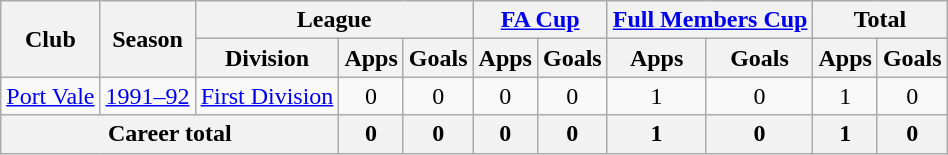<table class="wikitable" style="text-align:center">
<tr>
<th rowspan="2">Club</th>
<th rowspan="2">Season</th>
<th colspan="3">League</th>
<th colspan="2"><a href='#'>FA Cup</a></th>
<th colspan="2"><a href='#'>Full Members Cup</a></th>
<th colspan="2">Total</th>
</tr>
<tr>
<th>Division</th>
<th>Apps</th>
<th>Goals</th>
<th>Apps</th>
<th>Goals</th>
<th>Apps</th>
<th>Goals</th>
<th>Apps</th>
<th>Goals</th>
</tr>
<tr>
<td><a href='#'>Port Vale</a></td>
<td><a href='#'>1991–92</a></td>
<td><a href='#'>First Division</a></td>
<td>0</td>
<td>0</td>
<td>0</td>
<td>0</td>
<td>1</td>
<td>0</td>
<td>1</td>
<td>0</td>
</tr>
<tr>
<th colspan="3">Career total</th>
<th>0</th>
<th>0</th>
<th>0</th>
<th>0</th>
<th>1</th>
<th>0</th>
<th>1</th>
<th>0</th>
</tr>
</table>
